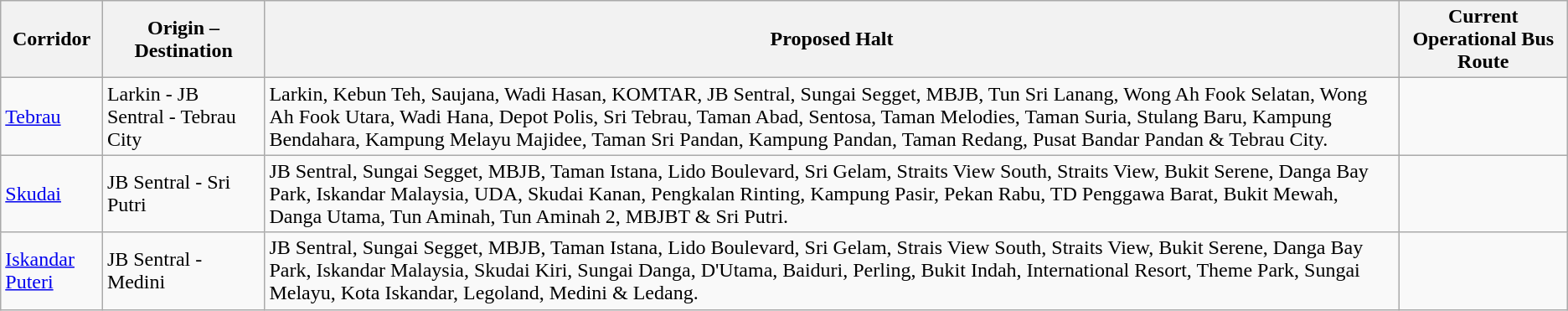<table class="wikitable sortable">
<tr>
<th>Corridor</th>
<th>Origin – Destination</th>
<th>Proposed Halt</th>
<th>Current Operational Bus Route</th>
</tr>
<tr>
<td> <a href='#'>Tebrau</a></td>
<td>Larkin - JB Sentral - Tebrau City</td>
<td>Larkin, Kebun Teh, Saujana, Wadi Hasan, KOMTAR, JB Sentral, Sungai Segget, MBJB, Tun Sri Lanang, Wong Ah Fook Selatan, Wong Ah Fook Utara, Wadi Hana, Depot Polis, Sri Tebrau, Taman Abad, Sentosa, Taman Melodies, Taman Suria, Stulang Baru, Kampung Bendahara, Kampung Melayu Majidee, Taman Sri Pandan, Kampung Pandan, Taman Redang, Pusat Bandar Pandan & Tebrau City.</td>
<td><strong>  </strong></td>
</tr>
<tr>
<td> <a href='#'>Skudai</a></td>
<td>JB Sentral - Sri Putri</td>
<td>JB Sentral, Sungai Segget, MBJB, Taman Istana, Lido Boulevard, Sri Gelam, Straits View South, Straits View, Bukit Serene, Danga Bay Park, Iskandar Malaysia, UDA, Skudai Kanan, Pengkalan Rinting, Kampung Pasir, Pekan Rabu, TD Penggawa Barat, Bukit Mewah, Danga Utama, Tun Aminah, Tun Aminah 2, MBJBT & Sri Putri.</td>
<td><strong>  </strong></td>
</tr>
<tr>
<td> <a href='#'>Iskandar Puteri</a></td>
<td>JB Sentral - Medini</td>
<td>JB Sentral, Sungai Segget, MBJB, Taman Istana, Lido Boulevard, Sri Gelam, Strais View South, Straits View, Bukit Serene, Danga Bay Park, Iskandar Malaysia, Skudai Kiri, Sungai Danga, D'Utama, Baiduri, Perling, Bukit Indah, International Resort, Theme Park, Sungai Melayu, Kota Iskandar, Legoland, Medini & Ledang.</td>
<td><strong> </strong></td>
</tr>
</table>
